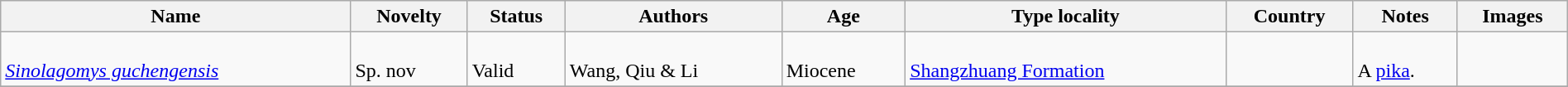<table class="wikitable sortable" align="center" width="100%">
<tr>
<th>Name</th>
<th>Novelty</th>
<th>Status</th>
<th>Authors</th>
<th>Age</th>
<th>Type locality</th>
<th>Country</th>
<th>Notes</th>
<th>Images</th>
</tr>
<tr>
<td><br><em><a href='#'>Sinolagomys guchengensis</a></em></td>
<td><br>Sp. nov</td>
<td><br>Valid</td>
<td><br>Wang, Qiu & Li</td>
<td><br>Miocene</td>
<td><br><a href='#'>Shangzhuang Formation</a></td>
<td><br></td>
<td><br>A <a href='#'>pika</a>.</td>
<td></td>
</tr>
<tr>
</tr>
</table>
